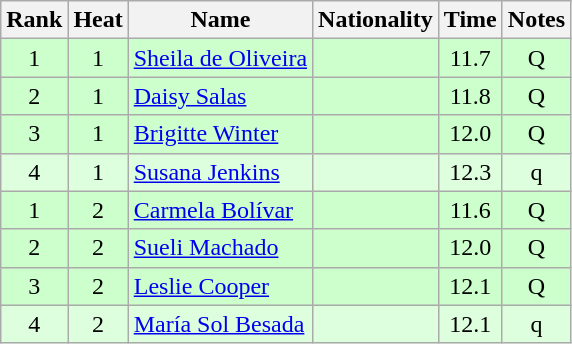<table class="wikitable sortable" style="text-align:center">
<tr>
<th>Rank</th>
<th>Heat</th>
<th>Name</th>
<th>Nationality</th>
<th>Time</th>
<th>Notes</th>
</tr>
<tr bgcolor=ccffcc>
<td>1</td>
<td>1</td>
<td align=left><a href='#'>Sheila de Oliveira</a></td>
<td align=left></td>
<td>11.7</td>
<td>Q</td>
</tr>
<tr bgcolor=ccffcc>
<td>2</td>
<td>1</td>
<td align=left><a href='#'>Daisy Salas</a></td>
<td align=left></td>
<td>11.8</td>
<td>Q</td>
</tr>
<tr bgcolor=ccffcc>
<td>3</td>
<td>1</td>
<td align=left><a href='#'>Brigitte Winter</a></td>
<td align=left></td>
<td>12.0</td>
<td>Q</td>
</tr>
<tr bgcolor=ddffdd>
<td>4</td>
<td>1</td>
<td align=left><a href='#'>Susana Jenkins</a></td>
<td align=left></td>
<td>12.3</td>
<td>q</td>
</tr>
<tr bgcolor=ccffcc>
<td>1</td>
<td>2</td>
<td align=left><a href='#'>Carmela Bolívar</a></td>
<td align=left></td>
<td>11.6</td>
<td>Q</td>
</tr>
<tr bgcolor=ccffcc>
<td>2</td>
<td>2</td>
<td align=left><a href='#'>Sueli Machado</a></td>
<td align=left></td>
<td>12.0</td>
<td>Q</td>
</tr>
<tr bgcolor=ccffcc>
<td>3</td>
<td>2</td>
<td align=left><a href='#'>Leslie Cooper</a></td>
<td align=left></td>
<td>12.1</td>
<td>Q</td>
</tr>
<tr bgcolor=ddffdd>
<td>4</td>
<td>2</td>
<td align=left><a href='#'>María Sol Besada</a></td>
<td align=left></td>
<td>12.1</td>
<td>q</td>
</tr>
</table>
